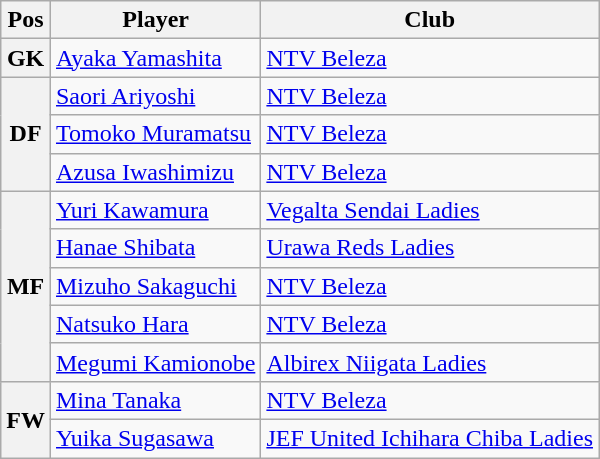<table class="wikitable">
<tr>
<th>Pos</th>
<th>Player</th>
<th>Club</th>
</tr>
<tr>
<th>GK</th>
<td> <a href='#'>Ayaka Yamashita</a></td>
<td><a href='#'>NTV Beleza</a></td>
</tr>
<tr>
<th rowspan=3>DF</th>
<td> <a href='#'>Saori Ariyoshi</a></td>
<td><a href='#'>NTV Beleza</a></td>
</tr>
<tr>
<td> <a href='#'>Tomoko Muramatsu</a></td>
<td><a href='#'>NTV Beleza</a></td>
</tr>
<tr>
<td> <a href='#'>Azusa Iwashimizu</a></td>
<td><a href='#'>NTV Beleza</a></td>
</tr>
<tr>
<th rowspan=5>MF</th>
<td> <a href='#'>Yuri Kawamura</a></td>
<td><a href='#'>Vegalta Sendai Ladies</a></td>
</tr>
<tr>
<td> <a href='#'>Hanae Shibata</a></td>
<td><a href='#'>Urawa Reds Ladies</a></td>
</tr>
<tr>
<td> <a href='#'>Mizuho Sakaguchi</a></td>
<td><a href='#'>NTV Beleza</a></td>
</tr>
<tr>
<td> <a href='#'>Natsuko Hara</a></td>
<td><a href='#'>NTV Beleza</a></td>
</tr>
<tr>
<td> <a href='#'>Megumi Kamionobe</a></td>
<td><a href='#'>Albirex Niigata Ladies</a></td>
</tr>
<tr>
<th rowspan=2>FW</th>
<td> <a href='#'>Mina Tanaka</a></td>
<td><a href='#'>NTV Beleza</a></td>
</tr>
<tr>
<td> <a href='#'>Yuika Sugasawa</a></td>
<td><a href='#'>JEF United Ichihara Chiba Ladies</a></td>
</tr>
</table>
